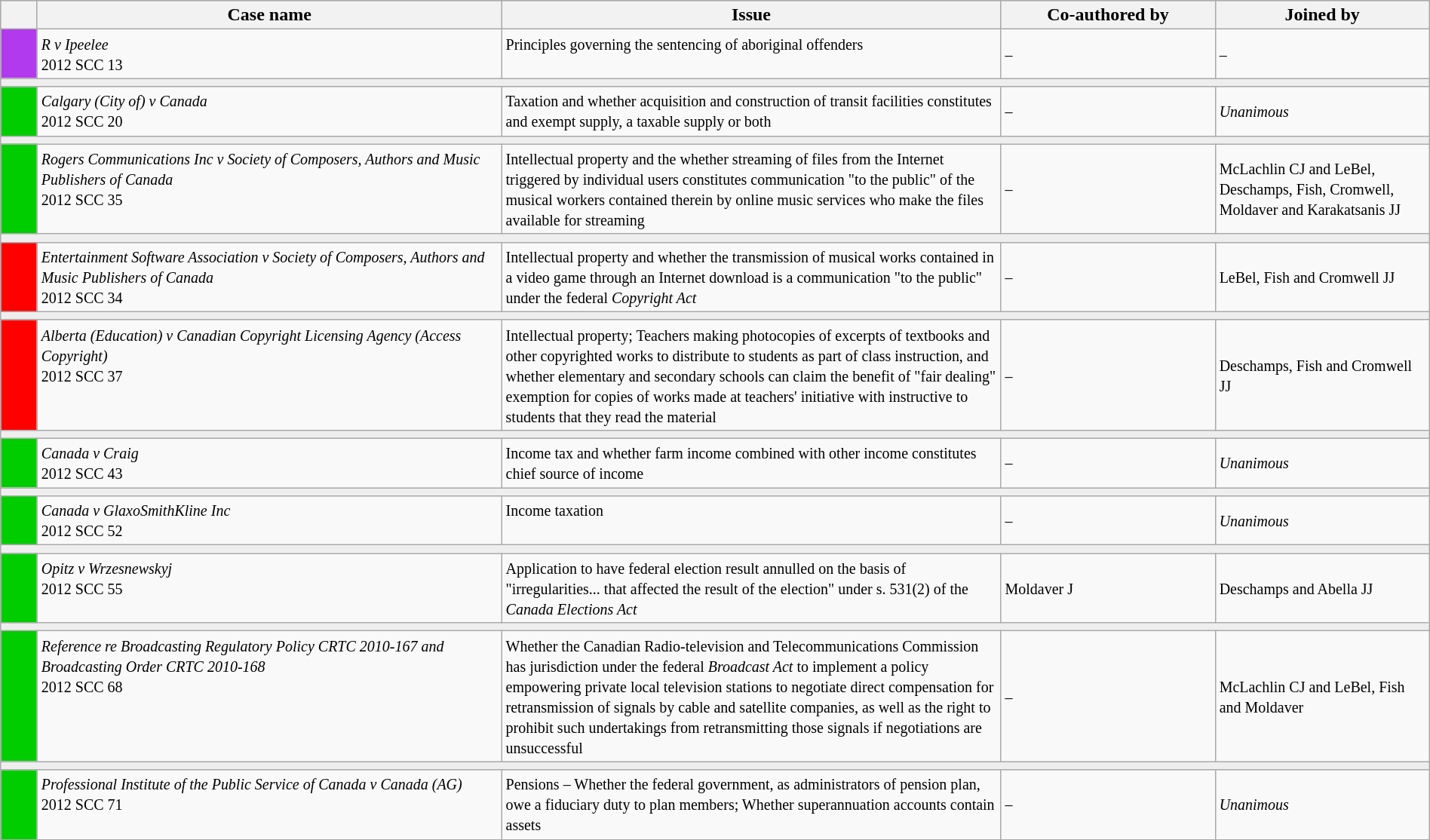<table class="wikitable" width=100%>
<tr bgcolor="#CCCCCC">
<th width=25px></th>
<th width=32.5%>Case name</th>
<th>Issue</th>
<th width=15%>Co-authored by</th>
<th width=15%>Joined by</th>
</tr>
<tr>
<td bgcolor="B23AEE"></td>
<td align=left valign=top><small><em>R v Ipeelee</em><br> 2012 SCC 13 </small></td>
<td valign=top><small> Principles governing the sentencing of aboriginal offenders</small></td>
<td><small> –</small></td>
<td><small>  –</small></td>
</tr>
<tr>
<td bgcolor=#EEEEEE colspan=5 valign=top><small></small></td>
</tr>
<tr>
<td bgcolor="00cd00"></td>
<td align=left valign=top><small><em>Calgary (City of) v Canada</em><br> 2012 SCC 20 </small></td>
<td valign=top><small>Taxation and whether acquisition and construction of transit facilities constitutes and exempt supply, a taxable supply or both</small></td>
<td><small> –</small></td>
<td><small> <em>Unanimous</em></small></td>
</tr>
<tr>
<td bgcolor=#EEEEEE colspan=5 valign=top><small></small></td>
</tr>
<tr>
<td bgcolor="00cd00"></td>
<td align=left valign=top><small><em>Rogers Communications Inc v Society of Composers, Authors and Music Publishers of Canada</em><br> 2012 SCC 35 </small></td>
<td valign=top><small>Intellectual property and the whether streaming of files from the Internet triggered by individual users constitutes communication "to the public" of the musical workers contained therein by online music services who make the files available for streaming</small></td>
<td><small> –</small></td>
<td><small> McLachlin CJ and LeBel, Deschamps, Fish, Cromwell, Moldaver and Karakatsanis JJ</small></td>
</tr>
<tr>
<td bgcolor=#EEEEEE colspan=5 valign=top><small></small></td>
</tr>
<tr>
<td bgcolor="red"></td>
<td align=left valign=top><small><em>Entertainment Software Association v Society of Composers, Authors and Music Publishers of Canada</em><br> 2012 SCC 34 </small></td>
<td valign=top><small>Intellectual property and whether the transmission of musical works contained in a video game through an Internet download is a communication "to the public" under the federal <em>Copyright Act</em></small></td>
<td><small> –</small></td>
<td><small> LeBel, Fish and Cromwell JJ</small></td>
</tr>
<tr>
<td bgcolor=#EEEEEE colspan=5 valign=top><small></small></td>
</tr>
<tr>
<td bgcolor="red"></td>
<td align=left valign=top><small><em>Alberta (Education) v Canadian Copyright Licensing Agency (Access Copyright)</em><br> 2012 SCC 37 </small></td>
<td valign=top><small>Intellectual property; Teachers making photocopies of excerpts of textbooks and other copyrighted works to distribute to students as part of class instruction, and whether elementary and secondary schools can claim the benefit of "fair dealing" exemption for copies of works made at teachers' initiative with instructive to students that they read the material</small></td>
<td><small> –</small></td>
<td><small> Deschamps, Fish and Cromwell JJ</small></td>
</tr>
<tr>
<td bgcolor=#EEEEEE colspan=5 valign=top><small></small></td>
</tr>
<tr>
<td bgcolor="00cd00"></td>
<td align=left valign=top><small><em>Canada v Craig</em><br> 2012 SCC 43 </small></td>
<td valign=top><small>Income tax and whether farm income combined with other income constitutes chief source of income</small></td>
<td><small> –</small></td>
<td><small> <em>Unanimous</em></small></td>
</tr>
<tr>
<td bgcolor=#EEEEEE colspan=5 valign=top><small></small></td>
</tr>
<tr>
<td bgcolor="00cd00"></td>
<td align=left valign=top><small><em>Canada v GlaxoSmithKline Inc</em><br> 2012 SCC 52 </small></td>
<td valign=top><small>Income taxation</small></td>
<td><small> –</small></td>
<td><small> <em>Unanimous</em></small></td>
</tr>
<tr>
<td bgcolor=#EEEEEE colspan=5 valign=top><small></small></td>
</tr>
<tr>
<td bgcolor="00cd00"></td>
<td align=left valign=top><small><em>Opitz v Wrzesnewskyj</em><br> 2012 SCC 55 </small></td>
<td valign=top><small>Application to have federal election result annulled on the basis of "irregularities... that affected the result of the election" under s. 531(2) of the <em>Canada Elections Act</em></small></td>
<td><small> Moldaver J</small></td>
<td><small> Deschamps and Abella JJ</small></td>
</tr>
<tr>
<td bgcolor=#EEEEEE colspan=5 valign=top><small></small></td>
</tr>
<tr>
<td bgcolor="00cd00"></td>
<td align=left valign=top><small><em>Reference re Broadcasting Regulatory Policy CRTC 2010-167 and Broadcasting Order CRTC 2010-168</em><br> 2012 SCC 68 </small></td>
<td valign=top><small>Whether the Canadian Radio-television and Telecommunications Commission has jurisdiction under the federal <em>Broadcast Act</em> to implement a policy empowering private local television stations to negotiate direct compensation for retransmission of signals by cable and satellite companies, as well as the right to prohibit such undertakings from retransmitting those signals if negotiations are unsuccessful</small></td>
<td><small> –</small></td>
<td><small> McLachlin CJ and LeBel, Fish and Moldaver</small></td>
</tr>
<tr>
<td bgcolor=#EEEEEE colspan=5 valign=top><small></small></td>
</tr>
<tr>
<td bgcolor="00cd00"></td>
<td align=left valign=top><small><em>Professional Institute of the Public Service of Canada v Canada (AG)</em><br> 2012 SCC 71 </small></td>
<td valign=top><small>Pensions – Whether the federal government, as administrators of pension plan, owe a fiduciary duty to plan members; Whether superannuation accounts contain assets</small></td>
<td><small> –</small></td>
<td><small> <em>Unanimous</em></small></td>
</tr>
<tr>
</tr>
</table>
